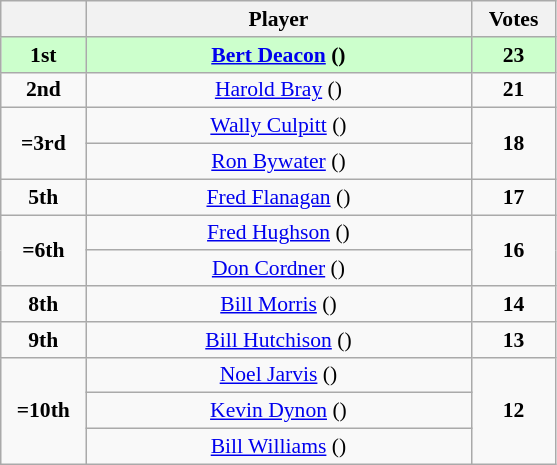<table class="wikitable" style="text-align: center; font-size: 90%;">
<tr>
<th width="50"></th>
<th width="250">Player</th>
<th width="50">Votes</th>
</tr>
<tr style="background: #CCFFCC; font-weight: bold;" |>
<td><strong>1st</strong></td>
<td><a href='#'>Bert Deacon</a> ()</td>
<td><strong>23</strong></td>
</tr>
<tr>
<td><strong>2nd</strong></td>
<td><a href='#'>Harold Bray</a> ()</td>
<td><strong>21</strong></td>
</tr>
<tr>
<td rowspan=2><strong>=3rd</strong></td>
<td><a href='#'>Wally Culpitt</a> ()</td>
<td rowspan=2><strong>18</strong></td>
</tr>
<tr>
<td><a href='#'>Ron Bywater</a> ()</td>
</tr>
<tr>
<td><strong>5th</strong></td>
<td><a href='#'>Fred Flanagan</a> ()</td>
<td><strong>17</strong></td>
</tr>
<tr>
<td rowspan=2><strong>=6th</strong></td>
<td><a href='#'>Fred Hughson</a> ()</td>
<td rowspan=2><strong>16</strong></td>
</tr>
<tr>
<td><a href='#'>Don Cordner</a> ()</td>
</tr>
<tr>
<td><strong>8th</strong></td>
<td><a href='#'>Bill Morris</a> ()</td>
<td><strong>14</strong></td>
</tr>
<tr>
<td><strong>9th</strong></td>
<td><a href='#'>Bill Hutchison</a> ()</td>
<td><strong>13</strong></td>
</tr>
<tr>
<td rowspan=3><strong>=10th</strong></td>
<td><a href='#'>Noel Jarvis</a> ()</td>
<td rowspan=3><strong>12</strong></td>
</tr>
<tr>
<td><a href='#'>Kevin Dynon</a> ()</td>
</tr>
<tr>
<td><a href='#'>Bill Williams</a> ()</td>
</tr>
</table>
